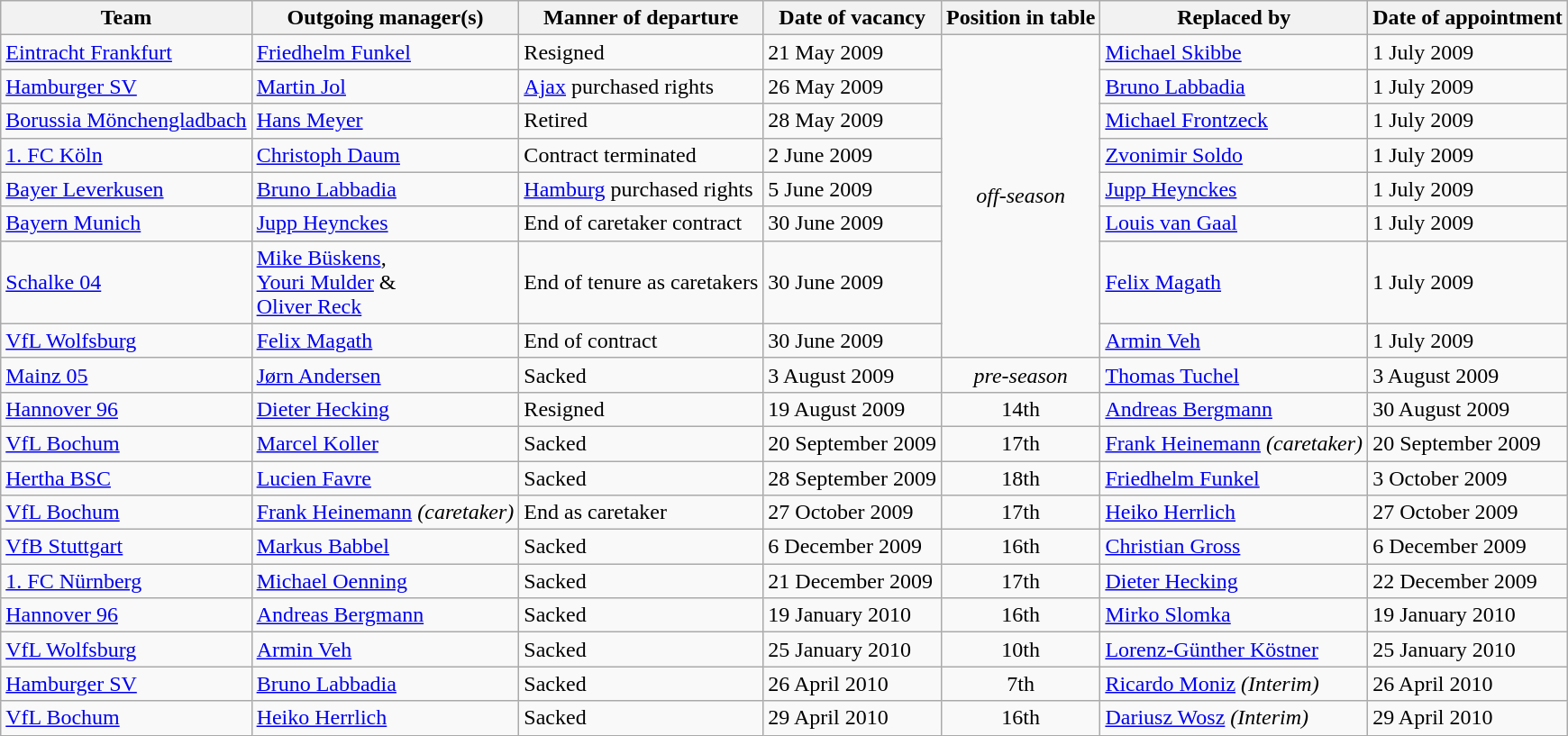<table class="wikitable">
<tr>
<th>Team</th>
<th>Outgoing manager(s)</th>
<th>Manner of departure</th>
<th>Date of vacancy</th>
<th>Position in table</th>
<th>Replaced by</th>
<th>Date of appointment</th>
</tr>
<tr>
<td><a href='#'>Eintracht Frankfurt</a></td>
<td> <a href='#'>Friedhelm Funkel</a></td>
<td>Resigned</td>
<td>21 May 2009</td>
<td rowspan="8" align="center"><em>off-season</em></td>
<td> <a href='#'>Michael Skibbe</a></td>
<td>1 July 2009</td>
</tr>
<tr>
<td><a href='#'>Hamburger SV</a></td>
<td> <a href='#'>Martin Jol</a></td>
<td><a href='#'>Ajax</a> purchased rights</td>
<td>26 May 2009</td>
<td> <a href='#'>Bruno Labbadia</a></td>
<td>1 July 2009</td>
</tr>
<tr>
<td><a href='#'>Borussia Mönchengladbach</a></td>
<td> <a href='#'>Hans Meyer</a></td>
<td>Retired</td>
<td>28 May 2009</td>
<td> <a href='#'>Michael Frontzeck</a></td>
<td>1 July 2009</td>
</tr>
<tr>
<td><a href='#'>1. FC Köln</a></td>
<td> <a href='#'>Christoph Daum</a></td>
<td>Contract terminated</td>
<td>2 June 2009</td>
<td> <a href='#'>Zvonimir Soldo</a></td>
<td>1 July 2009</td>
</tr>
<tr>
<td><a href='#'>Bayer Leverkusen</a></td>
<td> <a href='#'>Bruno Labbadia</a></td>
<td><a href='#'>Hamburg</a> purchased rights</td>
<td>5 June 2009</td>
<td> <a href='#'>Jupp Heynckes</a></td>
<td>1 July 2009</td>
</tr>
<tr>
<td><a href='#'>Bayern Munich</a></td>
<td> <a href='#'>Jupp Heynckes</a></td>
<td>End of caretaker contract</td>
<td>30 June 2009</td>
<td> <a href='#'>Louis van Gaal</a></td>
<td>1 July 2009</td>
</tr>
<tr>
<td><a href='#'>Schalke 04</a></td>
<td> <a href='#'>Mike Büskens</a>,<br> <a href='#'>Youri Mulder</a> &<br> <a href='#'>Oliver Reck</a></td>
<td>End of tenure as caretakers</td>
<td>30 June 2009</td>
<td> <a href='#'>Felix Magath</a></td>
<td>1 July 2009</td>
</tr>
<tr>
<td><a href='#'>VfL Wolfsburg</a></td>
<td> <a href='#'>Felix Magath</a></td>
<td>End of contract</td>
<td>30 June 2009</td>
<td> <a href='#'>Armin Veh</a></td>
<td>1 July 2009</td>
</tr>
<tr>
<td><a href='#'>Mainz 05</a></td>
<td> <a href='#'>Jørn Andersen</a></td>
<td>Sacked</td>
<td>3 August 2009</td>
<td align="center"><em>pre-season</em></td>
<td> <a href='#'>Thomas Tuchel</a></td>
<td>3 August 2009</td>
</tr>
<tr>
<td><a href='#'>Hannover 96</a></td>
<td> <a href='#'>Dieter Hecking</a></td>
<td>Resigned</td>
<td>19 August 2009</td>
<td align="center">14th</td>
<td> <a href='#'>Andreas Bergmann</a></td>
<td>30 August 2009</td>
</tr>
<tr>
<td><a href='#'>VfL Bochum</a></td>
<td> <a href='#'>Marcel Koller</a></td>
<td>Sacked</td>
<td>20 September 2009</td>
<td align="center">17th</td>
<td> <a href='#'>Frank Heinemann</a> <em>(caretaker)</em></td>
<td>20 September 2009</td>
</tr>
<tr>
<td><a href='#'>Hertha BSC</a></td>
<td> <a href='#'>Lucien Favre</a></td>
<td>Sacked</td>
<td>28 September 2009</td>
<td align="center">18th</td>
<td> <a href='#'>Friedhelm Funkel</a></td>
<td>3 October 2009</td>
</tr>
<tr>
<td><a href='#'>VfL Bochum</a></td>
<td> <a href='#'>Frank Heinemann</a> <em>(caretaker)</em></td>
<td>End as caretaker</td>
<td>27 October 2009</td>
<td align="center">17th</td>
<td> <a href='#'>Heiko Herrlich</a></td>
<td>27 October 2009</td>
</tr>
<tr>
<td><a href='#'>VfB Stuttgart</a></td>
<td> <a href='#'>Markus Babbel</a></td>
<td>Sacked</td>
<td>6 December 2009</td>
<td align="center">16th</td>
<td> <a href='#'>Christian Gross</a></td>
<td>6 December 2009</td>
</tr>
<tr>
<td><a href='#'>1. FC Nürnberg</a></td>
<td> <a href='#'>Michael Oenning</a></td>
<td>Sacked</td>
<td>21 December 2009</td>
<td align="center">17th</td>
<td> <a href='#'>Dieter Hecking</a></td>
<td>22 December 2009</td>
</tr>
<tr>
<td><a href='#'>Hannover 96</a></td>
<td> <a href='#'>Andreas Bergmann</a></td>
<td>Sacked</td>
<td>19 January 2010</td>
<td align="center">16th</td>
<td> <a href='#'>Mirko Slomka</a></td>
<td>19 January 2010</td>
</tr>
<tr>
<td><a href='#'>VfL Wolfsburg</a></td>
<td> <a href='#'>Armin Veh</a></td>
<td>Sacked</td>
<td>25 January 2010</td>
<td align="center">10th</td>
<td> <a href='#'>Lorenz-Günther Köstner</a></td>
<td>25 January 2010</td>
</tr>
<tr>
<td><a href='#'>Hamburger SV</a></td>
<td> <a href='#'>Bruno Labbadia</a></td>
<td>Sacked</td>
<td>26 April 2010</td>
<td align="center">7th</td>
<td> <a href='#'>Ricardo Moniz</a> <em>(Interim)</em></td>
<td>26 April 2010</td>
</tr>
<tr>
<td><a href='#'>VfL Bochum</a></td>
<td> <a href='#'>Heiko Herrlich</a></td>
<td>Sacked</td>
<td>29 April 2010</td>
<td align="center">16th</td>
<td> <a href='#'>Dariusz Wosz</a> <em>(Interim)</em></td>
<td>29 April 2010</td>
</tr>
</table>
